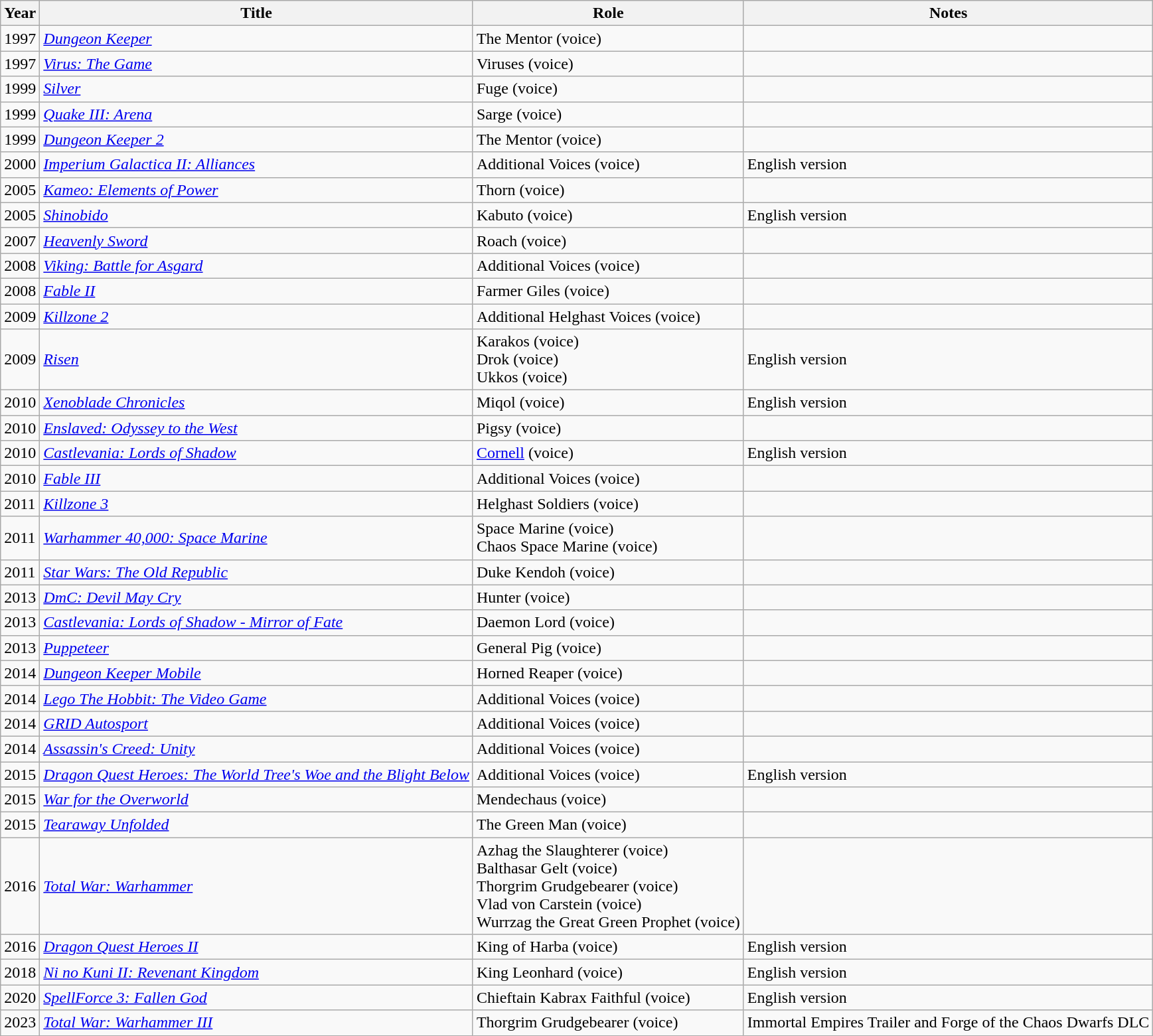<table class = "wikitable">
<tr>
<th>Year</th>
<th>Title</th>
<th>Role</th>
<th>Notes</th>
</tr>
<tr>
<td>1997</td>
<td><em><a href='#'>Dungeon Keeper</a></em></td>
<td>The Mentor (voice)</td>
<td></td>
</tr>
<tr>
<td>1997</td>
<td><em><a href='#'>Virus: The Game</a></em></td>
<td>Viruses (voice)</td>
</tr>
<tr>
<td>1999</td>
<td><em><a href='#'>Silver</a></em></td>
<td>Fuge (voice)</td>
<td></td>
</tr>
<tr>
<td>1999</td>
<td><em><a href='#'>Quake III: Arena</a></em></td>
<td>Sarge (voice)</td>
<td></td>
</tr>
<tr>
<td>1999</td>
<td><em><a href='#'>Dungeon Keeper 2</a></em></td>
<td>The Mentor (voice)</td>
<td></td>
</tr>
<tr>
<td>2000</td>
<td><em><a href='#'>Imperium Galactica II: Alliances</a></em></td>
<td>Additional Voices (voice)</td>
<td>English version</td>
</tr>
<tr>
<td>2005</td>
<td><em><a href='#'>Kameo: Elements of Power</a></em></td>
<td>Thorn (voice)</td>
<td></td>
</tr>
<tr>
<td>2005</td>
<td><em><a href='#'>Shinobido</a></em></td>
<td>Kabuto (voice)</td>
<td>English version</td>
</tr>
<tr>
<td>2007</td>
<td><em><a href='#'>Heavenly Sword</a></em></td>
<td>Roach (voice)</td>
<td></td>
</tr>
<tr>
<td>2008</td>
<td><em><a href='#'>Viking: Battle for Asgard</a></em></td>
<td>Additional Voices (voice)</td>
<td></td>
</tr>
<tr>
<td>2008</td>
<td><em><a href='#'>Fable II</a></em></td>
<td>Farmer Giles (voice)</td>
<td></td>
</tr>
<tr>
<td>2009</td>
<td><em><a href='#'>Killzone 2</a></em></td>
<td>Additional Helghast Voices (voice)</td>
<td></td>
</tr>
<tr>
<td>2009</td>
<td><em><a href='#'>Risen</a></em></td>
<td>Karakos (voice)<br>Drok (voice)<br>Ukkos (voice)</td>
<td>English version</td>
</tr>
<tr>
<td>2010</td>
<td><em><a href='#'>Xenoblade Chronicles</a></em></td>
<td>Miqol (voice)</td>
<td>English version</td>
</tr>
<tr>
<td>2010</td>
<td><em><a href='#'>Enslaved: Odyssey to the West</a></em></td>
<td>Pigsy (voice)</td>
<td></td>
</tr>
<tr>
<td>2010</td>
<td><em><a href='#'>Castlevania: Lords of Shadow</a></em></td>
<td><a href='#'>Cornell</a> (voice)</td>
<td>English version</td>
</tr>
<tr>
<td>2010</td>
<td><em><a href='#'>Fable III</a></em></td>
<td>Additional Voices (voice)</td>
<td></td>
</tr>
<tr>
<td>2011</td>
<td><em><a href='#'>Killzone 3</a></em></td>
<td>Helghast Soldiers (voice)</td>
<td></td>
</tr>
<tr>
<td>2011</td>
<td><em><a href='#'>Warhammer 40,000: Space Marine</a></em></td>
<td>Space Marine (voice)<br>Chaos Space Marine (voice)</td>
<td></td>
</tr>
<tr>
<td>2011</td>
<td><em><a href='#'>Star Wars: The Old Republic</a></em></td>
<td>Duke Kendoh (voice)</td>
<td></td>
</tr>
<tr>
<td>2013</td>
<td><em><a href='#'>DmC: Devil May Cry</a></em></td>
<td>Hunter (voice)</td>
<td></td>
</tr>
<tr>
<td>2013</td>
<td><em><a href='#'>Castlevania: Lords of Shadow - Mirror of Fate</a></em></td>
<td>Daemon Lord (voice)</td>
<td></td>
</tr>
<tr>
<td>2013</td>
<td><em><a href='#'>Puppeteer</a></em></td>
<td>General Pig (voice)</td>
<td></td>
</tr>
<tr>
<td>2014</td>
<td><em><a href='#'>Dungeon Keeper Mobile</a></em></td>
<td>Horned Reaper (voice)</td>
<td></td>
</tr>
<tr>
<td>2014</td>
<td><em><a href='#'>Lego The Hobbit: The Video Game</a></em></td>
<td>Additional Voices (voice)</td>
<td></td>
</tr>
<tr>
<td>2014</td>
<td><em><a href='#'>GRID Autosport</a></em></td>
<td>Additional Voices (voice)</td>
<td></td>
</tr>
<tr>
<td>2014</td>
<td><em><a href='#'>Assassin's Creed: Unity</a></em></td>
<td>Additional Voices (voice)</td>
<td></td>
</tr>
<tr>
<td>2015</td>
<td><em><a href='#'>Dragon Quest Heroes: The World Tree's Woe and the Blight Below</a></em></td>
<td>Additional Voices (voice)</td>
<td>English version</td>
</tr>
<tr>
<td>2015</td>
<td><em><a href='#'>War for the Overworld</a></em></td>
<td>Mendechaus (voice)</td>
<td></td>
</tr>
<tr>
<td>2015</td>
<td><em><a href='#'>Tearaway Unfolded</a></em></td>
<td>The Green Man (voice)</td>
<td></td>
</tr>
<tr>
<td>2016</td>
<td><em><a href='#'>Total War: Warhammer</a></em></td>
<td>Azhag the Slaughterer (voice)<br>Balthasar Gelt (voice)<br>Thorgrim Grudgebearer (voice)<br>Vlad von Carstein (voice)<br>Wurrzag the Great Green Prophet (voice)</td>
<td></td>
</tr>
<tr>
<td>2016</td>
<td><em><a href='#'>Dragon Quest Heroes II</a></em></td>
<td>King of Harba (voice)</td>
<td>English version</td>
</tr>
<tr>
<td>2018</td>
<td><em><a href='#'>Ni no Kuni II: Revenant Kingdom</a></em></td>
<td>King Leonhard (voice)</td>
<td>English version</td>
</tr>
<tr>
<td>2020</td>
<td><em><a href='#'>SpellForce 3: Fallen God</a></em></td>
<td>Chieftain Kabrax Faithful (voice)</td>
<td>English version</td>
</tr>
<tr>
<td>2023</td>
<td><em><a href='#'>Total War: Warhammer III</a></em></td>
<td>Thorgrim Grudgebearer (voice)</td>
<td>Immortal Empires Trailer and Forge of the Chaos Dwarfs DLC</td>
</tr>
</table>
